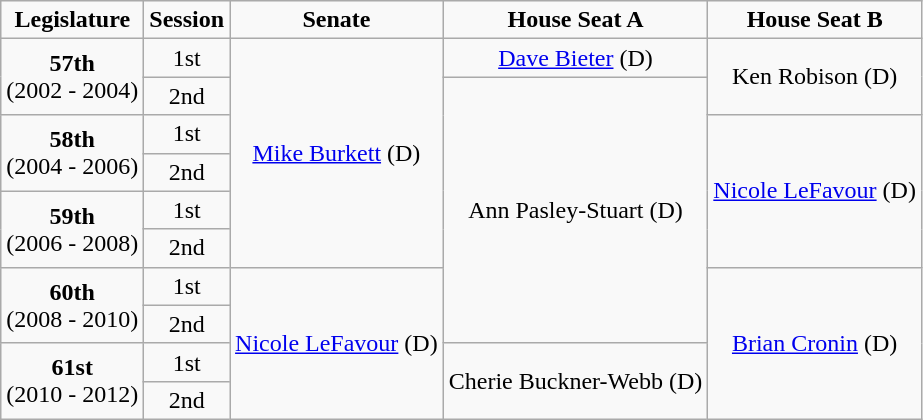<table class=wikitable style="text-align:center">
<tr>
<td><strong>Legislature</strong></td>
<td><strong>Session</strong></td>
<td><strong>Senate</strong></td>
<td><strong>House Seat A</strong></td>
<td><strong>House Seat B</strong></td>
</tr>
<tr>
<td rowspan="2" colspan="1" style="text-align: center;"><strong>57th</strong> <br> (2002 - 2004)</td>
<td>1st</td>
<td rowspan="6" colspan="1" style="text-align: center;" ><a href='#'>Mike Burkett</a> (D)</td>
<td rowspan="1" colspan="1" style="text-align: center;" ><a href='#'>Dave Bieter</a> (D)</td>
<td rowspan="2" colspan="1" style="text-align: center;" >Ken Robison (D)</td>
</tr>
<tr>
<td>2nd</td>
<td rowspan="7" colspan="1" style="text-align: center;" >Ann Pasley-Stuart (D)</td>
</tr>
<tr>
<td rowspan="2" colspan="1" style="text-align: center;"><strong>58th</strong> <br> (2004 - 2006)</td>
<td>1st</td>
<td rowspan="4" colspan="1" style="text-align: center;" ><a href='#'>Nicole LeFavour</a> (D)</td>
</tr>
<tr>
<td>2nd</td>
</tr>
<tr>
<td rowspan="2" colspan="1" style="text-align: center;"><strong>59th</strong> <br> (2006 - 2008)</td>
<td>1st</td>
</tr>
<tr>
<td>2nd</td>
</tr>
<tr>
<td rowspan="2" colspan="1" style="text-align: center;"><strong>60th</strong> <br> (2008 - 2010)</td>
<td>1st</td>
<td rowspan="4" colspan="1" style="text-align: center;" ><a href='#'>Nicole LeFavour</a> (D)</td>
<td rowspan="4" colspan="1" style="text-align: center;" ><a href='#'>Brian Cronin</a> (D)</td>
</tr>
<tr>
<td>2nd</td>
</tr>
<tr>
<td rowspan="2" colspan="1" style="text-align: center;"><strong>61st</strong> <br> (2010 - 2012)</td>
<td>1st</td>
<td rowspan="2" colspan="1" style="text-align: center;" >Cherie Buckner-Webb (D)</td>
</tr>
<tr>
<td>2nd</td>
</tr>
</table>
